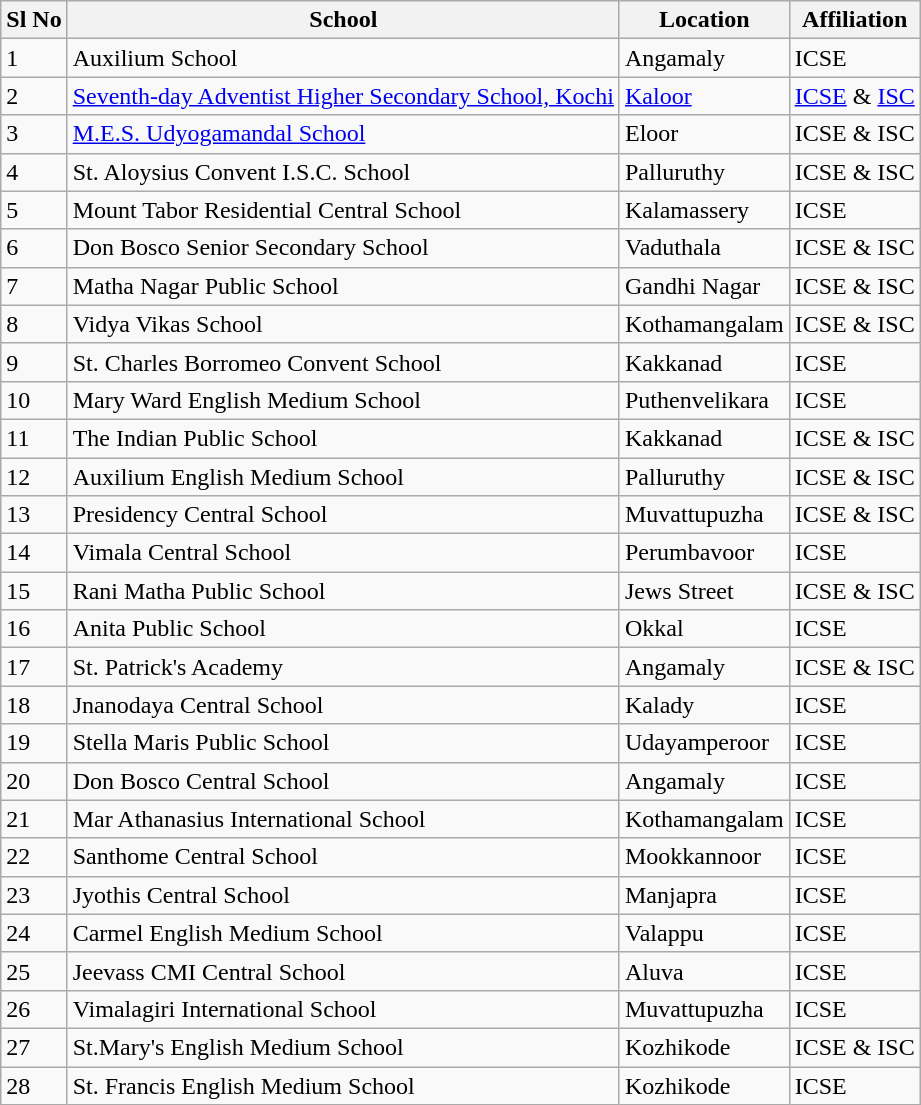<table class="sortable wikitable">
<tr>
<th>Sl No</th>
<th>School</th>
<th>Location</th>
<th>Affiliation</th>
</tr>
<tr>
<td>1</td>
<td>Auxilium School</td>
<td>Angamaly</td>
<td>ICSE</td>
</tr>
<tr>
<td>2</td>
<td><a href='#'>Seventh-day Adventist Higher Secondary School, Kochi</a></td>
<td><a href='#'>Kaloor</a></td>
<td><a href='#'>ICSE</a> & <a href='#'>ISC</a></td>
</tr>
<tr>
<td>3</td>
<td><a href='#'>M.E.S. Udyogamandal School</a></td>
<td>Eloor</td>
<td>ICSE & ISC</td>
</tr>
<tr>
<td>4</td>
<td>St. Aloysius Convent I.S.C. School</td>
<td>Palluruthy</td>
<td>ICSE & ISC</td>
</tr>
<tr>
<td>5</td>
<td>Mount Tabor Residential Central School</td>
<td>Kalamassery</td>
<td>ICSE</td>
</tr>
<tr>
<td>6</td>
<td>Don Bosco Senior Secondary School</td>
<td>Vaduthala</td>
<td>ICSE & ISC</td>
</tr>
<tr>
<td>7</td>
<td>Matha Nagar Public School</td>
<td>Gandhi Nagar</td>
<td>ICSE & ISC</td>
</tr>
<tr>
<td>8</td>
<td>Vidya Vikas School</td>
<td>Kothamangalam</td>
<td>ICSE & ISC</td>
</tr>
<tr>
<td>9</td>
<td>St. Charles Borromeo Convent School</td>
<td>Kakkanad</td>
<td>ICSE</td>
</tr>
<tr>
<td>10</td>
<td>Mary Ward English Medium School</td>
<td>Puthenvelikara</td>
<td>ICSE</td>
</tr>
<tr>
<td>11</td>
<td>The Indian Public School</td>
<td>Kakkanad</td>
<td>ICSE & ISC</td>
</tr>
<tr>
<td>12</td>
<td>Auxilium English Medium School</td>
<td>Palluruthy</td>
<td>ICSE & ISC</td>
</tr>
<tr>
<td>13</td>
<td>Presidency Central School</td>
<td>Muvattupuzha</td>
<td>ICSE & ISC</td>
</tr>
<tr>
<td>14</td>
<td>Vimala Central School</td>
<td>Perumbavoor</td>
<td>ICSE</td>
</tr>
<tr>
<td>15</td>
<td>Rani Matha Public School</td>
<td>Jews Street</td>
<td>ICSE & ISC</td>
</tr>
<tr>
<td>16</td>
<td>Anita Public School</td>
<td>Okkal</td>
<td>ICSE</td>
</tr>
<tr>
<td>17</td>
<td>St. Patrick's Academy</td>
<td>Angamaly</td>
<td>ICSE & ISC</td>
</tr>
<tr>
<td>18</td>
<td>Jnanodaya Central School</td>
<td>Kalady</td>
<td>ICSE</td>
</tr>
<tr>
<td>19</td>
<td>Stella Maris Public School</td>
<td>Udayamperoor</td>
<td>ICSE</td>
</tr>
<tr>
<td>20</td>
<td>Don Bosco Central School</td>
<td>Angamaly</td>
<td>ICSE</td>
</tr>
<tr>
<td>21</td>
<td>Mar Athanasius International School</td>
<td>Kothamangalam</td>
<td>ICSE</td>
</tr>
<tr>
<td>22</td>
<td>Santhome Central School</td>
<td>Mookkannoor</td>
<td>ICSE</td>
</tr>
<tr>
<td>23</td>
<td>Jyothis Central School</td>
<td>Manjapra</td>
<td>ICSE</td>
</tr>
<tr>
<td>24</td>
<td>Carmel English Medium School</td>
<td>Valappu</td>
<td>ICSE</td>
</tr>
<tr>
<td>25</td>
<td>Jeevass CMI Central School</td>
<td>Aluva</td>
<td>ICSE</td>
</tr>
<tr>
<td>26</td>
<td>Vimalagiri International School</td>
<td>Muvattupuzha</td>
<td>ICSE</td>
</tr>
<tr>
<td>27</td>
<td>St.Mary's English Medium School</td>
<td>Kozhikode</td>
<td>ICSE & ISC</td>
</tr>
<tr>
<td>28</td>
<td>St. Francis English Medium School</td>
<td>Kozhikode</td>
<td>ICSE</td>
</tr>
</table>
